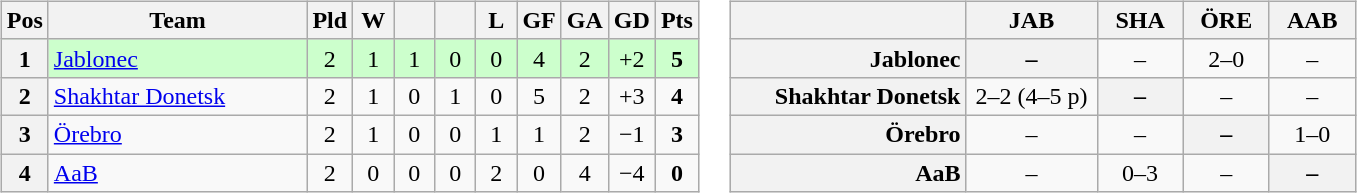<table>
<tr>
<td><br><table class=wikitable style="text-align:center">
<tr>
<th width=20>Pos</th>
<th width=165>Team</th>
<th width=20>Pld</th>
<th width=20>W</th>
<th width=20></th>
<th width=20></th>
<th width=20>L</th>
<th width=20>GF</th>
<th width=20>GA</th>
<th width=20>GD</th>
<th width=20>Pts</th>
</tr>
<tr style="background:#cfc;">
<th>1</th>
<td style="text-align:left"> <a href='#'>Jablonec</a></td>
<td>2</td>
<td>1</td>
<td>1</td>
<td>0</td>
<td>0</td>
<td>4</td>
<td>2</td>
<td>+2</td>
<td><strong>5</strong></td>
</tr>
<tr>
<th>2</th>
<td style="text-align:left"> <a href='#'>Shakhtar Donetsk</a></td>
<td>2</td>
<td>1</td>
<td>0</td>
<td>1</td>
<td>0</td>
<td>5</td>
<td>2</td>
<td>+3</td>
<td><strong>4</strong></td>
</tr>
<tr>
<th>3</th>
<td style="text-align:left"> <a href='#'>Örebro</a></td>
<td>2</td>
<td>1</td>
<td>0</td>
<td>0</td>
<td>1</td>
<td>1</td>
<td>2</td>
<td>−1</td>
<td><strong>3</strong></td>
</tr>
<tr>
<th>4</th>
<td style="text-align:left"> <a href='#'>AaB</a></td>
<td>2</td>
<td>0</td>
<td>0</td>
<td>0</td>
<td>2</td>
<td>0</td>
<td>4</td>
<td>−4</td>
<td><strong>0</strong></td>
</tr>
</table>
</td>
<td><br><table class="wikitable" style="text-align:center">
<tr>
<th style="width:150px;"> </th>
<th width="80">JAB</th>
<th width="50">SHA</th>
<th width="50">ÖRE</th>
<th width="50">AAB</th>
</tr>
<tr>
<th style="text-align:right;">Jablonec</th>
<th>–</th>
<td>–</td>
<td>2–0</td>
<td>–</td>
</tr>
<tr>
<th style="text-align:right;">Shakhtar Donetsk</th>
<td>2–2 (4–5 p)</td>
<th>–</th>
<td>–</td>
<td>–</td>
</tr>
<tr>
<th style="text-align:right;">Örebro</th>
<td>–</td>
<td>–</td>
<th>–</th>
<td>1–0</td>
</tr>
<tr>
<th style="text-align:right;">AaB</th>
<td>–</td>
<td>0–3</td>
<td>–</td>
<th>–</th>
</tr>
</table>
</td>
</tr>
</table>
